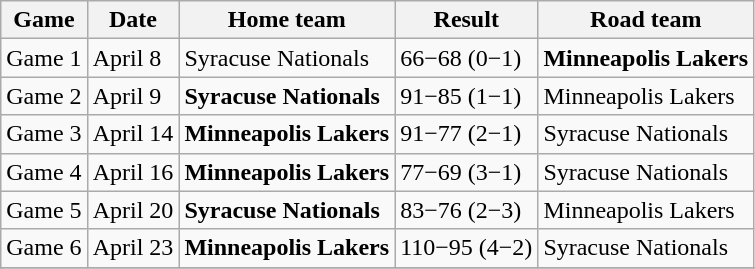<table class="wikitable">
<tr>
<th>Game</th>
<th>Date</th>
<th>Home team</th>
<th>Result</th>
<th>Road team</th>
</tr>
<tr>
<td>Game 1</td>
<td>April 8</td>
<td>Syracuse Nationals</td>
<td>66−68 (0−1)</td>
<td><strong>Minneapolis Lakers</strong></td>
</tr>
<tr>
<td>Game 2</td>
<td>April 9</td>
<td><strong>Syracuse Nationals</strong></td>
<td>91−85 (1−1)</td>
<td>Minneapolis Lakers</td>
</tr>
<tr>
<td>Game 3</td>
<td>April 14</td>
<td><strong>Minneapolis Lakers</strong></td>
<td>91−77 (2−1)</td>
<td>Syracuse Nationals</td>
</tr>
<tr>
<td>Game 4</td>
<td>April 16</td>
<td><strong>Minneapolis Lakers</strong></td>
<td>77−69 (3−1)</td>
<td>Syracuse Nationals</td>
</tr>
<tr>
<td>Game 5</td>
<td>April 20</td>
<td><strong>Syracuse Nationals</strong></td>
<td>83−76 (2−3)</td>
<td>Minneapolis Lakers</td>
</tr>
<tr>
<td>Game 6</td>
<td>April 23</td>
<td><strong>Minneapolis Lakers</strong></td>
<td>110−95 (4−2)</td>
<td>Syracuse Nationals</td>
</tr>
<tr>
</tr>
</table>
